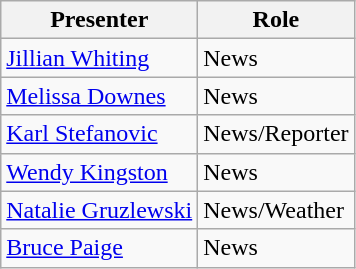<table class="wikitable sortable">
<tr>
<th>Presenter</th>
<th>Role</th>
</tr>
<tr>
<td><a href='#'>Jillian Whiting</a></td>
<td>News</td>
</tr>
<tr>
<td><a href='#'>Melissa Downes</a></td>
<td>News</td>
</tr>
<tr>
<td><a href='#'>Karl Stefanovic</a></td>
<td>News/Reporter</td>
</tr>
<tr>
<td><a href='#'>Wendy Kingston</a></td>
<td>News</td>
</tr>
<tr>
<td><a href='#'>Natalie Gruzlewski</a></td>
<td>News/Weather</td>
</tr>
<tr>
<td><a href='#'>Bruce Paige</a></td>
<td>News</td>
</tr>
</table>
